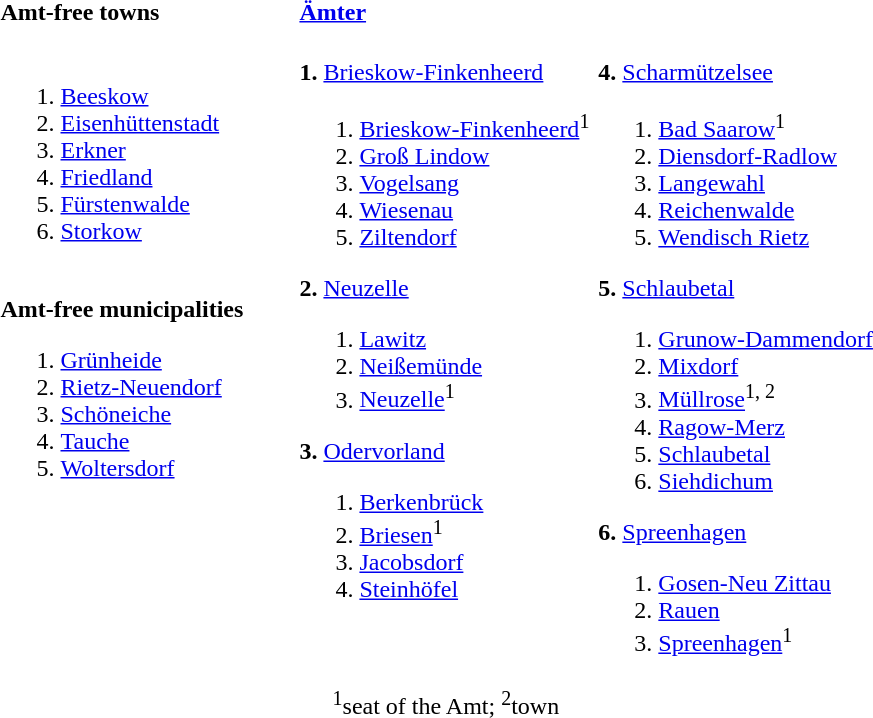<table>
<tr>
<th width=33% align=left>Amt-free towns</th>
<th width=33% align=left><a href='#'>Ämter</a></th>
<th width=33% align=left></th>
</tr>
<tr valign=top>
<td><br><ol><li><a href='#'>Beeskow</a></li><li><a href='#'>Eisenhüttenstadt</a></li><li><a href='#'>Erkner</a></li><li><a href='#'>Friedland</a></li><li><a href='#'>Fürstenwalde</a></li><li><a href='#'>Storkow</a></li></ol><br>
<strong>Amt-free municipalities</strong><ol><li><a href='#'>Grünheide</a></li><li><a href='#'>Rietz-Neuendorf</a></li><li><a href='#'>Schöneiche</a></li><li><a href='#'>Tauche</a></li><li><a href='#'>Woltersdorf</a></li></ol></td>
<td><br><strong>1.</strong> <a href='#'>Brieskow-Finkenheerd</a><ol><li><a href='#'>Brieskow-Finkenheerd</a><sup>1</sup></li><li><a href='#'>Groß Lindow</a></li><li><a href='#'>Vogelsang</a></li><li><a href='#'>Wiesenau</a></li><li><a href='#'>Ziltendorf</a></li></ol><strong>2.</strong> <a href='#'>Neuzelle</a><ol><li><a href='#'>Lawitz</a></li><li><a href='#'>Neißemünde</a></li><li><a href='#'>Neuzelle</a><sup>1</sup></li></ol><strong>3.</strong> <a href='#'>Odervorland</a><ol><li><a href='#'>Berkenbrück</a></li><li><a href='#'>Briesen</a><sup>1</sup></li><li><a href='#'>Jacobsdorf</a></li><li><a href='#'>Steinhöfel</a></li></ol></td>
<td><br><strong>4.</strong> <a href='#'>Scharmützelsee</a><ol><li><a href='#'>Bad Saarow</a><sup>1</sup></li><li><a href='#'>Diensdorf-Radlow</a></li><li><a href='#'>Langewahl</a></li><li><a href='#'>Reichenwalde</a></li><li><a href='#'>Wendisch Rietz</a></li></ol><strong>5.</strong> <a href='#'>Schlaubetal</a><ol><li><a href='#'>Grunow-Dammendorf</a></li><li><a href='#'>Mixdorf</a></li><li><a href='#'>Müllrose</a><sup>1, 2</sup></li><li><a href='#'>Ragow-Merz</a></li><li><a href='#'>Schlaubetal</a></li><li><a href='#'>Siehdichum</a></li></ol><strong>6.</strong> <a href='#'>Spreenhagen</a><ol><li><a href='#'>Gosen-Neu Zittau</a></li><li><a href='#'>Rauen</a></li><li><a href='#'>Spreenhagen</a><sup>1</sup></li></ol></td>
</tr>
<tr>
<td colspan=3 align=center><sup>1</sup>seat of the Amt; <sup>2</sup>town</td>
</tr>
</table>
